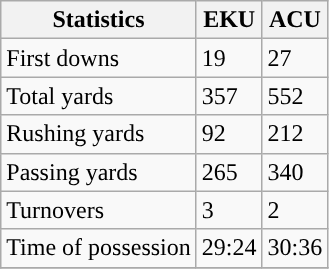<table class="wikitable" style="float: left;">
<tr>
<th>Statistics</th>
<th>EKU</th>
<th>ACU</th>
</tr>
<tr>
<td>First downs</td>
<td>19</td>
<td>27</td>
</tr>
<tr>
<td>Total yards</td>
<td>357</td>
<td>552</td>
</tr>
<tr>
<td>Rushing yards</td>
<td>92</td>
<td>212</td>
</tr>
<tr>
<td>Passing yards</td>
<td>265</td>
<td>340</td>
</tr>
<tr>
<td>Turnovers</td>
<td>3</td>
<td>2</td>
</tr>
<tr>
<td>Time of possession</td>
<td>29:24</td>
<td>30:36</td>
</tr>
<tr>
</tr>
</table>
